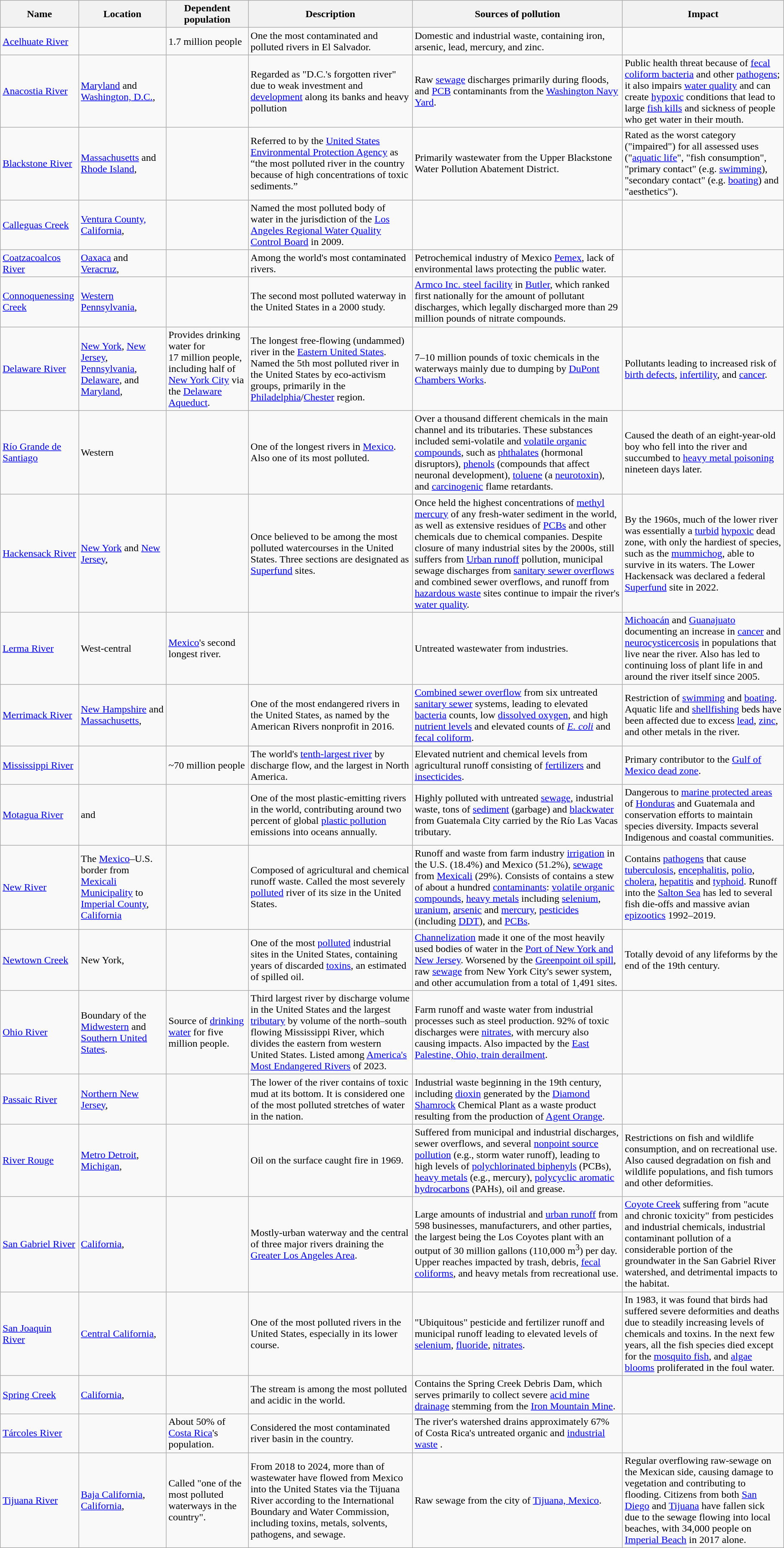<table class="wikitable sortable">
<tr>
<th>Name</th>
<th>Location</th>
<th>Dependent population</th>
<th>Description</th>
<th>Sources of pollution</th>
<th>Impact</th>
</tr>
<tr>
<td><a href='#'>Acelhuate River</a></td>
<td></td>
<td>1.7 million people</td>
<td>One the most contaminated and polluted rivers in El Salvador.</td>
<td>Domestic and industrial waste, containing iron, arsenic, lead, mercury, and zinc.</td>
<td></td>
</tr>
<tr>
<td><a href='#'>Anacostia River</a></td>
<td><a href='#'>Maryland</a> and <a href='#'>Washington, D.C.</a>, </td>
<td></td>
<td>Regarded as "D.C.'s forgotten river" due to weak investment and <a href='#'>development</a> along its banks and heavy pollution</td>
<td>Raw <a href='#'>sewage</a> discharges primarily during floods, and <a href='#'>PCB</a> contaminants from the <a href='#'>Washington Navy Yard</a>.</td>
<td>Public health threat because of <a href='#'>fecal coliform bacteria</a> and other <a href='#'>pathogens</a>; it also impairs <a href='#'>water quality</a> and can create <a href='#'>hypoxic</a> conditions that lead to large <a href='#'>fish kills</a> and sickness of people who get water in their mouth.</td>
</tr>
<tr>
<td><a href='#'>Blackstone River</a></td>
<td><a href='#'>Massachusetts</a> and <a href='#'>Rhode Island</a>, </td>
<td></td>
<td>Referred to by the <a href='#'>United States Environmental Protection Agency</a> as “the most polluted river in the country because of high concentrations of toxic sediments.”</td>
<td>Primarily wastewater from the Upper Blackstone Water Pollution Abatement District.</td>
<td>Rated as the worst category ("impaired") for all assessed uses ("<a href='#'>aquatic life</a>", "fish consumption", "primary contact" (e.g. <a href='#'>swimming</a>), "secondary contact" (e.g. <a href='#'>boating</a>) and "aesthetics").</td>
</tr>
<tr>
<td><a href='#'>Calleguas Creek</a></td>
<td><a href='#'>Ventura County, California</a>, </td>
<td></td>
<td>Named the most polluted body of water in the jurisdiction of the <a href='#'>Los Angeles Regional Water Quality Control Board</a> in 2009.</td>
<td></td>
<td></td>
</tr>
<tr>
<td><a href='#'>Coatzacoalcos River</a></td>
<td><a href='#'>Oaxaca</a> and <a href='#'>Veracruz</a>, </td>
<td></td>
<td>Among the world's most contaminated rivers.</td>
<td>Petrochemical industry of Mexico <a href='#'>Pemex</a>, lack of environmental laws protecting the public water.</td>
<td></td>
</tr>
<tr>
<td><a href='#'>Connoquenessing Creek</a></td>
<td><a href='#'>Western Pennsylvania</a>, </td>
<td></td>
<td>The second most polluted waterway in the United States in a 2000 study.</td>
<td><a href='#'>Armco Inc. steel facility</a> in <a href='#'>Butler</a>, which ranked first nationally for the amount of pollutant discharges, which legally discharged more than 29 million pounds of nitrate compounds.</td>
<td></td>
</tr>
<tr>
<td><a href='#'>Delaware River</a></td>
<td><a href='#'>New York</a>, <a href='#'>New Jersey</a>, <a href='#'>Pennsylvania</a>, <a href='#'>Delaware</a>, and <a href='#'>Maryland</a>, </td>
<td>Provides drinking water for 17 million people, including half of <a href='#'>New York City</a> via the <a href='#'>Delaware Aqueduct</a>.</td>
<td>The longest free-flowing (undammed) river in the <a href='#'>Eastern United States</a>. Named the 5th most polluted river in the United States by eco-activism groups, primarily in the <a href='#'>Philadelphia</a>/<a href='#'>Chester</a> region.</td>
<td>7–10 million pounds of toxic chemicals in the waterways mainly due to dumping by <a href='#'>DuPont Chambers Works</a>.</td>
<td>Pollutants leading to increased risk of <a href='#'>birth defects</a>, <a href='#'>infertility</a>, and <a href='#'>cancer</a>.</td>
</tr>
<tr>
<td><a href='#'>Río Grande de Santiago</a></td>
<td>Western </td>
<td></td>
<td>One of the longest rivers in <a href='#'>Mexico</a>. Also one of its most polluted.</td>
<td>Over a thousand different chemicals in the main channel and its tributaries. These substances included semi-volatile and <a href='#'>volatile organic compounds</a>, such as <a href='#'>phthalates</a> (hormonal disruptors), <a href='#'>phenols</a> (compounds that affect neuronal development), <a href='#'>toluene</a> (a <a href='#'>neurotoxin</a>), and <a href='#'>carcinogenic</a> flame retardants.</td>
<td>Caused the death of an eight-year-old boy who fell into the river and succumbed to <a href='#'>heavy metal poisoning</a> nineteen days later.</td>
</tr>
<tr>
<td><a href='#'>Hackensack River</a></td>
<td><a href='#'>New York</a> and <a href='#'>New Jersey</a>, </td>
<td></td>
<td>Once believed to be among the most polluted watercourses in the United States. Three sections are designated as <a href='#'>Superfund</a> sites.</td>
<td>Once held the highest concentrations of <a href='#'>methyl mercury</a> of any fresh-water sediment in the world, as well as extensive residues of <a href='#'>PCBs</a> and other chemicals due to chemical companies. Despite closure of many industrial sites by the 2000s, still suffers from <a href='#'>Urban runoff</a> pollution, municipal sewage discharges from <a href='#'>sanitary sewer overflows</a> and combined sewer overflows, and runoff from <a href='#'>hazardous waste</a> sites continue to impair the river's <a href='#'>water quality</a>.</td>
<td>By the 1960s, much of the lower river was essentially a <a href='#'>turbid</a> <a href='#'>hypoxic</a> dead zone, with only the hardiest of species, such as the <a href='#'>mummichog</a>, able to survive in its waters. The Lower Hackensack was declared a federal <a href='#'>Superfund</a> site in 2022.</td>
</tr>
<tr>
<td><a href='#'>Lerma River</a></td>
<td>West-central </td>
<td><a href='#'>Mexico</a>'s second longest river.</td>
<td></td>
<td>Untreated wastewater from industries.</td>
<td><a href='#'>Michoacán</a> and <a href='#'>Guanajuato</a> documenting an increase in <a href='#'>cancer</a> and <a href='#'>neurocysticercosis</a> in populations that live near the river. Also has led to continuing loss of plant life in and around the river itself since 2005.</td>
</tr>
<tr>
<td><a href='#'>Merrimack River</a></td>
<td><a href='#'>New Hampshire</a> and <a href='#'>Massachusetts</a>, </td>
<td></td>
<td>One of the most endangered rivers in the United States, as named by the American Rivers nonprofit in 2016.</td>
<td><a href='#'>Combined sewer overflow</a> from six untreated <a href='#'>sanitary sewer</a> systems, leading to elevated <a href='#'>bacteria</a> counts, low <a href='#'>dissolved oxygen</a>, and high <a href='#'>nutrient levels</a> and elevated counts of <em><a href='#'>E. coli</a></em> and <a href='#'>fecal coliform</a>.</td>
<td>Restriction of <a href='#'>swimming</a> and <a href='#'>boating</a>. Aquatic life and <a href='#'>shellfishing</a> beds have been affected due to excess <a href='#'>lead</a>, <a href='#'>zinc</a>, and other metals in the river.</td>
</tr>
<tr>
<td><a href='#'>Mississippi River</a></td>
<td></td>
<td>~70 million people</td>
<td>The world's <a href='#'>tenth-largest river</a> by discharge flow, and the largest in North America.</td>
<td>Elevated nutrient and chemical levels from agricultural runoff consisting of <a href='#'>fertilizers</a> and <a href='#'>insecticides</a>.</td>
<td>Primary contributor to the <a href='#'>Gulf of Mexico dead zone</a>.</td>
</tr>
<tr>
<td><a href='#'>Motagua River</a></td>
<td> and </td>
<td></td>
<td>One of the most plastic-emitting rivers in the world, contributing around two percent of global <a href='#'>plastic pollution</a> emissions into oceans annually.</td>
<td>Highly polluted with untreated <a href='#'>sewage</a>, industrial waste, tons of <a href='#'>sediment</a> (garbage) and <a href='#'>blackwater</a> from Guatemala City carried by the Río Las Vacas tributary.</td>
<td>Dangerous to <a href='#'>marine protected areas</a> of <a href='#'>Honduras</a> and Guatemala and conservation efforts to maintain species diversity. Impacts several Indigenous and coastal communities.</td>
</tr>
<tr>
<td><a href='#'>New River</a></td>
<td>The <a href='#'>Mexico</a>–U.S. border from <a href='#'>Mexicali Municipality</a> to <a href='#'>Imperial County</a>, <a href='#'>California</a></td>
<td></td>
<td>Composed of agricultural and chemical runoff waste. Called the most severely <a href='#'>polluted</a> river of its size in the United States.</td>
<td>Runoff and waste from farm industry <a href='#'>irrigation</a> in the U.S. (18.4%) and Mexico (51.2%), <a href='#'>sewage</a> from <a href='#'>Mexicali</a> (29%). Consists of contains a stew of about a hundred <a href='#'>contaminants</a>: <a href='#'>volatile organic compounds</a>, <a href='#'>heavy metals</a> including <a href='#'>selenium</a>, <a href='#'>uranium</a>, <a href='#'>arsenic</a> and <a href='#'>mercury</a>, <a href='#'>pesticides</a> (including <a href='#'>DDT</a>), and <a href='#'>PCBs</a>.</td>
<td>Contains <a href='#'>pathogens</a> that cause <a href='#'>tuberculosis</a>, <a href='#'>encephalitis</a>, <a href='#'>polio</a>, <a href='#'>cholera</a>, <a href='#'>hepatitis</a> and <a href='#'>typhoid</a>. Runoff into the <a href='#'>Salton Sea</a> has led to several fish die-offs and massive avian <a href='#'>epizootics</a> 1992–2019.</td>
</tr>
<tr>
<td><a href='#'>Newtown Creek</a></td>
<td>New York, </td>
<td></td>
<td>One of the most <a href='#'>polluted</a> industrial sites in the United States, containing years of discarded <a href='#'>toxins</a>, an estimated  of spilled oil.</td>
<td><a href='#'>Channelization</a> made it one of the most heavily used bodies of water in the <a href='#'>Port of New York and New Jersey</a>. Worsened by the <a href='#'>Greenpoint oil spill</a>, raw <a href='#'>sewage</a> from New York City's sewer system, and other accumulation from a total of 1,491 sites.</td>
<td>Totally devoid of any lifeforms by the end of the 19th century.</td>
</tr>
<tr>
<td><a href='#'>Ohio River</a></td>
<td>Boundary of the <a href='#'>Midwestern</a> and <a href='#'>Southern United States</a>.</td>
<td>Source of <a href='#'>drinking water</a> for five million people.</td>
<td>Third largest river by discharge volume in the United States and the largest <a href='#'>tributary</a> by volume of the north–south flowing Mississippi River, which divides the eastern from western United States. Listed among <a href='#'>America's Most Endangered Rivers</a> of 2023.</td>
<td>Farm runoff and waste water from industrial processes such as steel production. 92% of toxic discharges were <a href='#'>nitrates</a>, with mercury also causing impacts. Also impacted by the <a href='#'>East Palestine, Ohio, train derailment</a>.</td>
<td></td>
</tr>
<tr>
<td><a href='#'>Passaic River</a></td>
<td><a href='#'>Northern New Jersey</a>, </td>
<td></td>
<td>The lower  of the river contains  of toxic mud at its bottom. It is considered one of the most polluted stretches of water in the nation.</td>
<td>Industrial waste beginning in the 19th century, including <a href='#'>dioxin</a> generated by the <a href='#'>Diamond Shamrock</a> Chemical Plant as a waste product resulting from the production of <a href='#'>Agent Orange</a>.</td>
<td></td>
</tr>
<tr>
<td><a href='#'>River Rouge</a></td>
<td><a href='#'>Metro Detroit</a>, <a href='#'>Michigan</a>, </td>
<td></td>
<td>Oil on the surface caught fire in 1969.</td>
<td>Suffered from municipal and industrial discharges, sewer overflows, and several <a href='#'>nonpoint source pollution</a> (e.g., storm water runoff), leading to high levels of <a href='#'>polychlorinated biphenyls</a> (PCBs), <a href='#'>heavy metals</a> (e.g., mercury), <a href='#'>polycyclic aromatic hydrocarbons</a> (PAHs), oil and grease.</td>
<td>Restrictions on fish and wildlife consumption, and on recreational use. Also caused degradation on fish and wildlife populations, and fish tumors and other deformities.</td>
</tr>
<tr>
<td><a href='#'>San Gabriel River</a></td>
<td><a href='#'>California</a>, </td>
<td></td>
<td>Mostly-urban waterway and the central of three major rivers draining the <a href='#'>Greater Los Angeles Area</a>.</td>
<td>Large amounts of industrial and <a href='#'>urban runoff</a> from 598 businesses, manufacturers, and other parties, the largest being the Los Coyotes plant with an output of 30 million gallons (110,000 m<sup>3</sup>) per day. Upper reaches impacted by trash, debris, <a href='#'>fecal coliforms</a>, and heavy metals from recreational use.</td>
<td><a href='#'>Coyote Creek</a> suffering from "acute and chronic toxicity" from pesticides and industrial chemicals, industrial contaminant pollution of a considerable portion of the groundwater in the San Gabriel River watershed, and detrimental impacts to the habitat.</td>
</tr>
<tr>
<td><a href='#'>San Joaquin River</a></td>
<td><a href='#'>Central California</a>, </td>
<td></td>
<td>One of the most polluted rivers in the United States, especially in its lower course.</td>
<td>"Ubiquitous" pesticide and fertilizer runoff and municipal runoff leading to elevated levels of <a href='#'>selenium</a>, <a href='#'>fluoride</a>, <a href='#'>nitrates</a>.</td>
<td>In 1983, it was found that birds had suffered severe deformities and deaths due to steadily increasing levels of chemicals and toxins. In the next few years, all the fish species died except for the <a href='#'>mosquito fish</a>, and <a href='#'>algae blooms</a> proliferated in the foul water.</td>
</tr>
<tr>
<td><a href='#'>Spring Creek</a></td>
<td><a href='#'>California</a>, </td>
<td></td>
<td>The stream is among the most polluted and acidic in the world.</td>
<td>Contains the Spring Creek Debris Dam, which serves primarily to collect severe <a href='#'>acid mine drainage</a> stemming from the <a href='#'>Iron Mountain Mine</a>.</td>
<td></td>
</tr>
<tr>
<td><a href='#'>Tárcoles River</a></td>
<td></td>
<td>About 50% of <a href='#'>Costa Rica</a>'s population.</td>
<td>Considered the most contaminated river basin in the country.</td>
<td>The river's watershed drains approximately 67% of Costa Rica's untreated organic and <a href='#'>industrial waste</a> .</td>
<td></td>
</tr>
<tr>
<td><a href='#'>Tijuana River</a></td>
<td><a href='#'>Baja California</a>,  <a href='#'>California</a>, </td>
<td>Called "one of the most polluted waterways in the country".</td>
<td>From 2018 to 2024, more than  of wastewater have flowed from Mexico into the United States via the Tijuana River according to the International Boundary and Water Commission, including toxins, metals, solvents, pathogens, and sewage.</td>
<td>Raw sewage from the city of <a href='#'>Tijuana, Mexico</a>.</td>
<td>Regular overflowing raw-sewage on the Mexican side, causing damage to vegetation and contributing to flooding. Citizens from both <a href='#'>San Diego</a> and <a href='#'>Tijuana</a> have fallen sick due to the sewage flowing into local beaches, with 34,000 people on <a href='#'>Imperial Beach</a> in 2017 alone.</td>
</tr>
</table>
